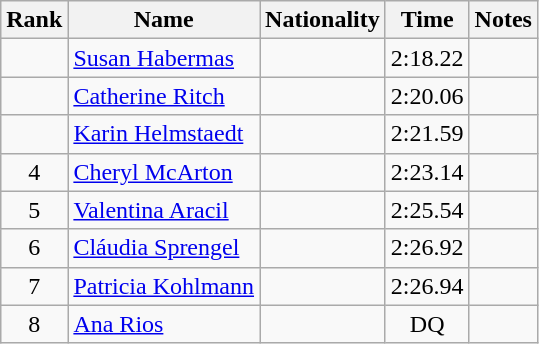<table class="wikitable sortable" style="text-align:center">
<tr>
<th>Rank</th>
<th>Name</th>
<th>Nationality</th>
<th>Time</th>
<th>Notes</th>
</tr>
<tr>
<td></td>
<td align=left><a href='#'>Susan Habermas</a></td>
<td align=left></td>
<td>2:18.22</td>
<td></td>
</tr>
<tr>
<td></td>
<td align=left><a href='#'>Catherine Ritch</a></td>
<td align=left></td>
<td>2:20.06</td>
<td></td>
</tr>
<tr>
<td></td>
<td align=left><a href='#'>Karin Helmstaedt</a></td>
<td align=left></td>
<td>2:21.59</td>
<td></td>
</tr>
<tr>
<td>4</td>
<td align=left><a href='#'>Cheryl McArton</a></td>
<td align=left></td>
<td>2:23.14</td>
<td></td>
</tr>
<tr>
<td>5</td>
<td align=left><a href='#'>Valentina Aracil</a></td>
<td align=left></td>
<td>2:25.54</td>
<td></td>
</tr>
<tr>
<td>6</td>
<td align=left><a href='#'>Cláudia Sprengel</a></td>
<td align=left></td>
<td>2:26.92</td>
<td></td>
</tr>
<tr>
<td>7</td>
<td align=left><a href='#'>Patricia Kohlmann</a></td>
<td align=left></td>
<td>2:26.94</td>
<td></td>
</tr>
<tr>
<td>8</td>
<td align=left><a href='#'>Ana Rios</a></td>
<td align=left></td>
<td>DQ</td>
<td></td>
</tr>
</table>
